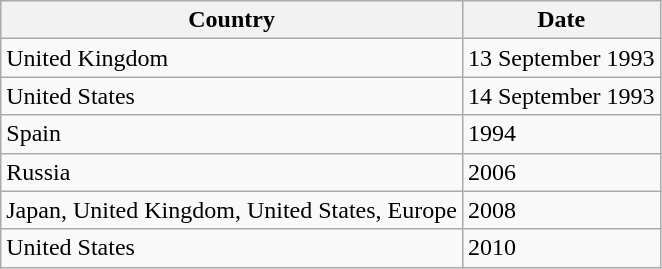<table class="wikitable">
<tr>
<th>Country</th>
<th>Date</th>
</tr>
<tr>
<td>United Kingdom</td>
<td>13 September 1993</td>
</tr>
<tr>
<td>United States</td>
<td>14 September 1993</td>
</tr>
<tr>
<td>Spain</td>
<td>1994</td>
</tr>
<tr>
<td>Russia</td>
<td>2006</td>
</tr>
<tr>
<td>Japan, United Kingdom, United States, Europe</td>
<td>2008</td>
</tr>
<tr>
<td>United States</td>
<td>2010</td>
</tr>
</table>
